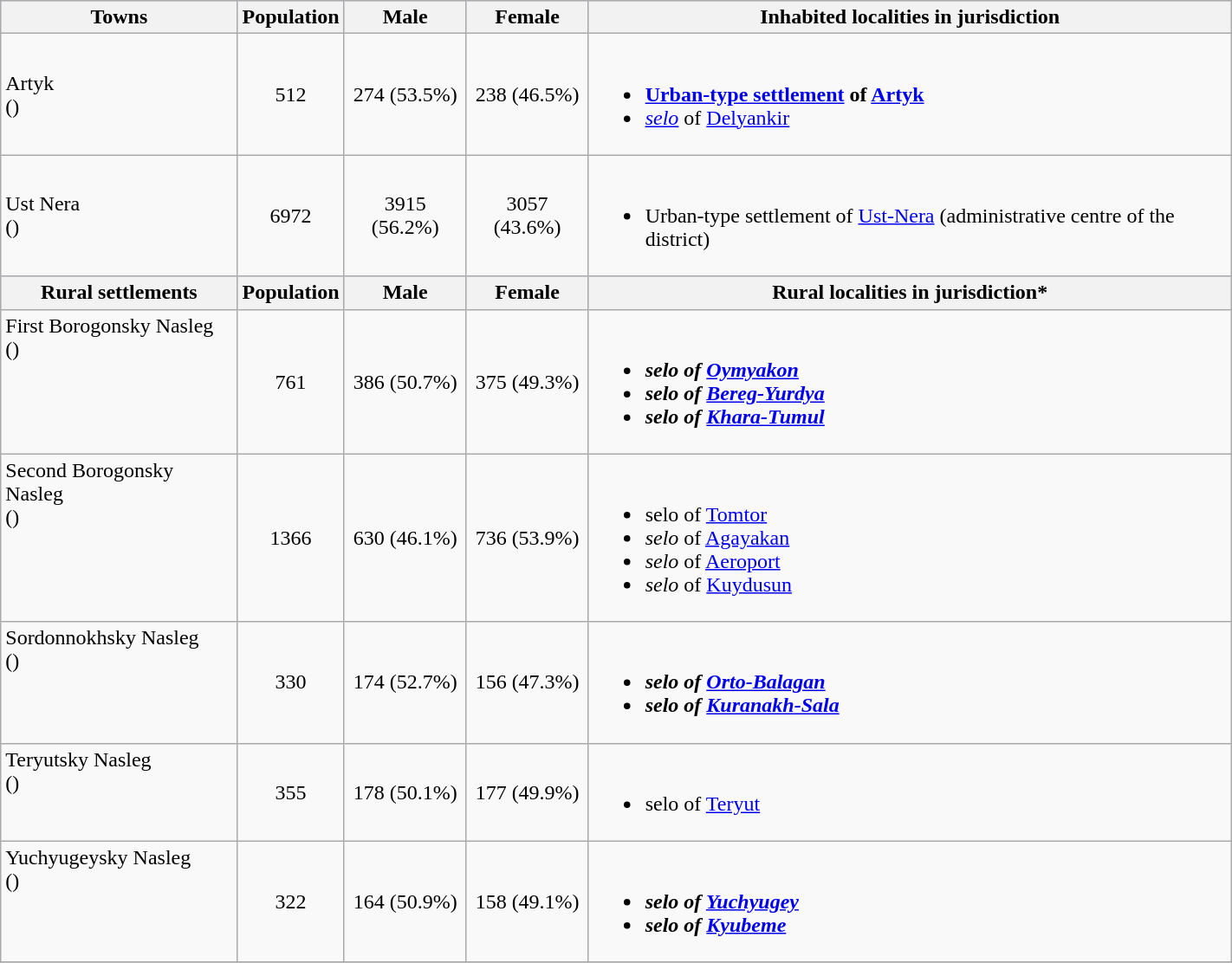<table class="wikitable" style="width:75%">
<tr bgcolor="#CCCCFF" align="left">
<th>Towns</th>
<th>Population</th>
<th>Male</th>
<th>Female</th>
<th>Inhabited localities in jurisdiction</th>
</tr>
<tr>
<td valign="center">Artyk<br>()</td>
<td align="center">512</td>
<td align="center">274 (53.5%)</td>
<td align="center">238 (46.5%)</td>
<td><br><ul><li><strong><a href='#'>Urban-type settlement</a> of <a href='#'>Artyk</a></strong></li><li><em><a href='#'>selo</a></em> of <a href='#'>Delyankir</a></li></ul></td>
</tr>
<tr>
<td valign="center">Ust Nera<br>()</td>
<td align="center">6972</td>
<td align="center">3915 (56.2%)</td>
<td align="center">3057 (43.6%)</td>
<td><br><ul><li>Urban-type settlement of <a href='#'>Ust-Nera</a> (administrative centre of the district)</li></ul></td>
</tr>
<tr bgcolor="#CCCCFF" align="left">
<th>Rural settlements</th>
<th>Population</th>
<th>Male</th>
<th>Female</th>
<th>Rural localities in jurisdiction*</th>
</tr>
<tr>
<td valign="top">First Borogonsky Nasleg<br>()</td>
<td align="center">761</td>
<td align="center">386 (50.7%)</td>
<td align="center">375 (49.3%)</td>
<td><br><ul><li><strong><em>selo<em> of <a href='#'>Oymyakon</a><strong></li><li></em>selo<em> of <a href='#'>Bereg-Yurdya</a></li><li></em>selo<em> of <a href='#'>Khara-Tumul</a></li></ul></td>
</tr>
<tr>
<td valign="top">Second Borogonsky Nasleg<br>()</td>
<td align="center">1366</td>
<td align="center">630 (46.1%)</td>
<td align="center">736 (53.9%)</td>
<td><br><ul><li></em></strong>selo</em> of <a href='#'>Tomtor</a></strong></li><li><em>selo</em> of <a href='#'>Agayakan</a></li><li><em>selo</em> of <a href='#'>Aeroport</a></li><li><em>selo</em> of <a href='#'>Kuydusun</a></li></ul></td>
</tr>
<tr>
<td valign="top">Sordonnokhsky Nasleg<br>()</td>
<td align="center">330</td>
<td align="center">174 (52.7%)</td>
<td align="center">156 (47.3%)</td>
<td><br><ul><li><strong><em>selo<em> of <a href='#'>Orto-Balagan</a><strong></li><li></em>selo<em> of <a href='#'>Kuranakh-Sala</a></li></ul></td>
</tr>
<tr>
<td valign="top">Teryutsky Nasleg<br>()</td>
<td align="center">355</td>
<td align="center">178 (50.1%)</td>
<td align="center">177 (49.9%)</td>
<td><br><ul><li></em></strong>selo</em> of <a href='#'>Teryut</a></strong></li></ul></td>
</tr>
<tr>
<td valign="top">Yuchyugeysky Nasleg<br>()</td>
<td align="center">322</td>
<td align="center">164 (50.9%)</td>
<td align="center">158 (49.1%)</td>
<td><br><ul><li><strong><em>selo<em> of <a href='#'>Yuchyugey</a><strong></li><li></em>selo<em> of <a href='#'>Kyubeme</a></li></ul></td>
</tr>
<tr>
</tr>
</table>
